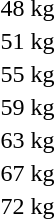<table>
<tr>
<td rowspan=2>48 kg</td>
<td rowspan=2></td>
<td rowspan=2></td>
<td></td>
</tr>
<tr>
<td></td>
</tr>
<tr>
<td rowspan=2>51 kg</td>
<td rowspan=2></td>
<td rowspan=2></td>
<td></td>
</tr>
<tr>
<td></td>
</tr>
<tr>
<td rowspan=2>55 kg</td>
<td rowspan=2></td>
<td rowspan=2></td>
<td></td>
</tr>
<tr>
<td></td>
</tr>
<tr>
<td rowspan=2>59 kg</td>
<td rowspan=2></td>
<td rowspan=2></td>
<td></td>
</tr>
<tr>
<td></td>
</tr>
<tr>
<td rowspan=2>63 kg</td>
<td rowspan=2></td>
<td rowspan=2></td>
<td></td>
</tr>
<tr>
<td></td>
</tr>
<tr>
<td rowspan=2>67 kg</td>
<td rowspan=2></td>
<td rowspan=2></td>
<td></td>
</tr>
<tr>
<td></td>
</tr>
<tr>
<td rowspan=2>72 kg</td>
<td rowspan=2></td>
<td rowspan=2></td>
<td></td>
</tr>
<tr>
<td></td>
</tr>
</table>
